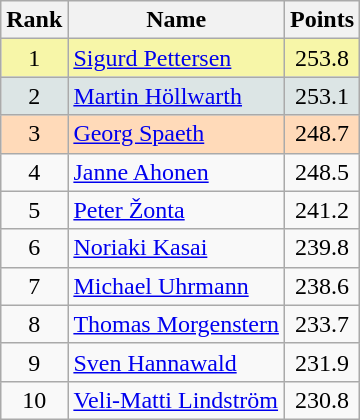<table class="wikitable sortable">
<tr>
<th align=Center>Rank</th>
<th>Name</th>
<th>Points</th>
</tr>
<tr style="background:#F7F6A8">
<td align=center>1</td>
<td> <a href='#'>Sigurd Pettersen</a></td>
<td align=center>253.8</td>
</tr>
<tr style="background: #DCE5E5;">
<td align=center>2</td>
<td> <a href='#'>Martin Höllwarth</a></td>
<td align=center>253.1</td>
</tr>
<tr style="background: #FFDAB9;">
<td align=center>3</td>
<td> <a href='#'>Georg Spaeth</a></td>
<td align=center>248.7</td>
</tr>
<tr>
<td align=center>4</td>
<td> <a href='#'>Janne Ahonen</a></td>
<td align=center>248.5</td>
</tr>
<tr>
<td align=center>5</td>
<td> <a href='#'>Peter Žonta</a></td>
<td align=center>241.2</td>
</tr>
<tr>
<td align=center>6</td>
<td> <a href='#'>Noriaki Kasai</a></td>
<td align=center>239.8</td>
</tr>
<tr>
<td align=center>7</td>
<td> <a href='#'>Michael Uhrmann</a></td>
<td align=center>238.6</td>
</tr>
<tr>
<td align=center>8</td>
<td> <a href='#'>Thomas Morgenstern</a></td>
<td align=center>233.7</td>
</tr>
<tr>
<td align=center>9</td>
<td> <a href='#'>Sven Hannawald</a></td>
<td align=center>231.9</td>
</tr>
<tr>
<td align=center>10</td>
<td> <a href='#'>Veli-Matti Lindström</a></td>
<td align=center>230.8</td>
</tr>
</table>
